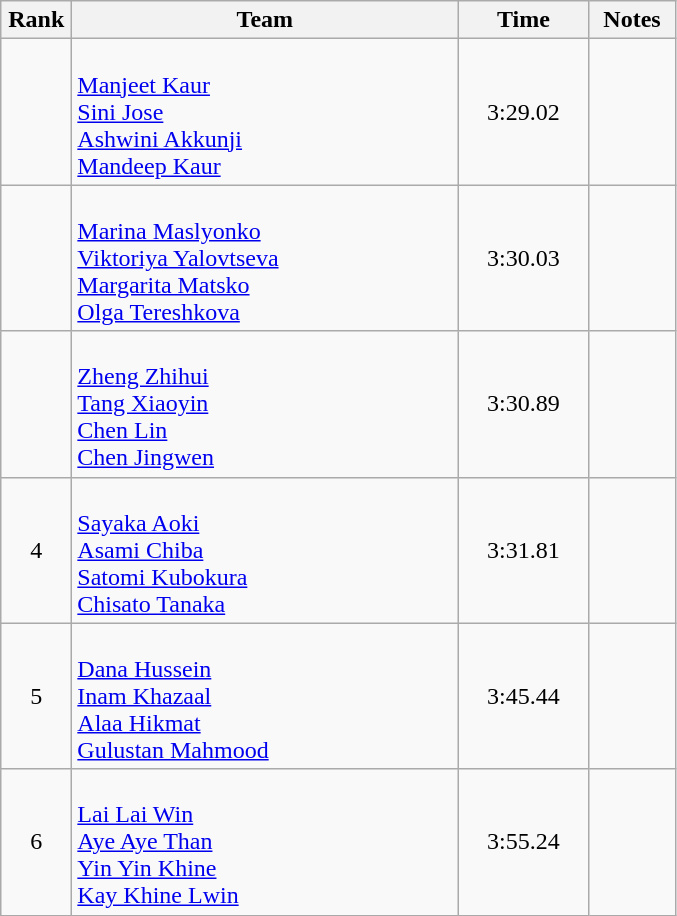<table class="wikitable" style="text-align:center">
<tr>
<th width=40>Rank</th>
<th width=250>Team</th>
<th width=80>Time</th>
<th width=50>Notes</th>
</tr>
<tr>
<td></td>
<td align=left><br><a href='#'>Manjeet Kaur</a><br><a href='#'>Sini Jose</a><br><a href='#'>Ashwini Akkunji</a><br><a href='#'>Mandeep Kaur</a></td>
<td>3:29.02</td>
<td></td>
</tr>
<tr>
<td></td>
<td align=left><br><a href='#'>Marina Maslyonko</a><br><a href='#'>Viktoriya Yalovtseva</a><br><a href='#'>Margarita Matsko</a><br><a href='#'>Olga Tereshkova</a></td>
<td>3:30.03</td>
<td></td>
</tr>
<tr>
<td></td>
<td align=left><br><a href='#'>Zheng Zhihui</a><br><a href='#'>Tang Xiaoyin</a><br><a href='#'>Chen Lin</a><br><a href='#'>Chen Jingwen</a></td>
<td>3:30.89</td>
<td></td>
</tr>
<tr>
<td>4</td>
<td align=left><br><a href='#'>Sayaka Aoki</a><br><a href='#'>Asami Chiba</a><br><a href='#'>Satomi Kubokura</a><br><a href='#'>Chisato Tanaka</a></td>
<td>3:31.81</td>
<td></td>
</tr>
<tr>
<td>5</td>
<td align=left><br><a href='#'>Dana Hussein</a><br><a href='#'>Inam Khazaal</a><br><a href='#'>Alaa Hikmat</a><br><a href='#'>Gulustan Mahmood</a></td>
<td>3:45.44</td>
<td></td>
</tr>
<tr>
<td>6</td>
<td align=left><br><a href='#'>Lai Lai Win</a><br><a href='#'>Aye Aye Than</a><br><a href='#'>Yin Yin Khine</a><br><a href='#'>Kay Khine Lwin</a></td>
<td>3:55.24</td>
<td></td>
</tr>
</table>
